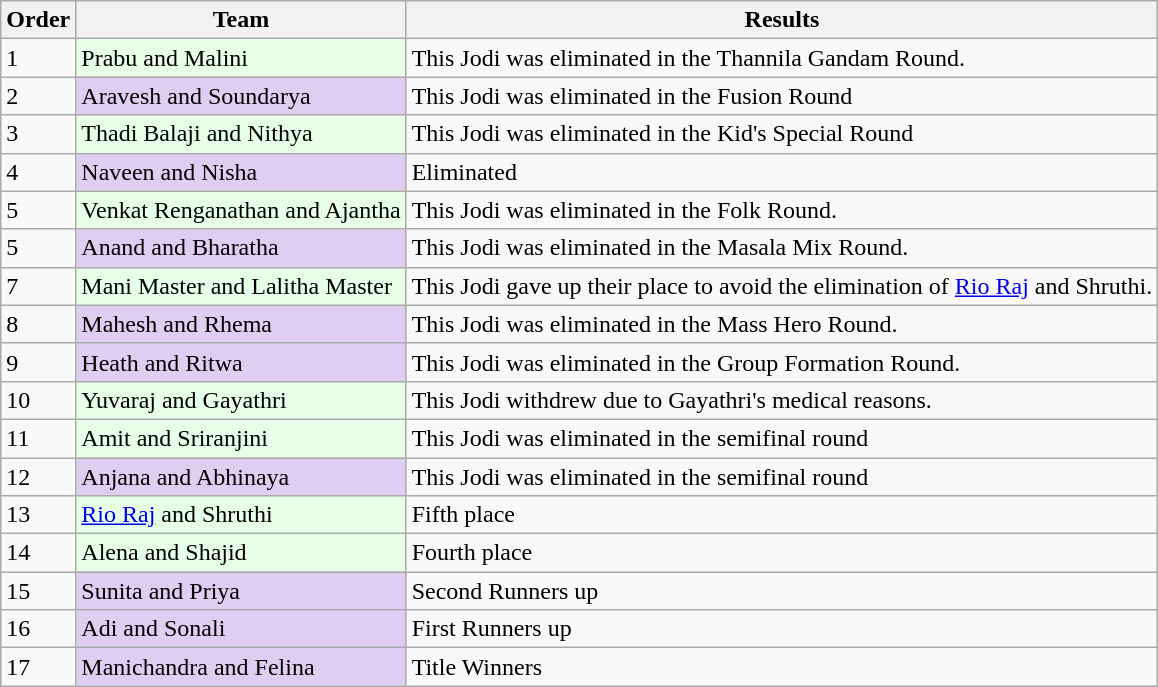<table class="wikitable">
<tr>
<th>Order</th>
<th>Team</th>
<th>Results</th>
</tr>
<tr>
<td>1</td>
<td bgcolor="#E6FFE6">Prabu and Malini</td>
<td>This Jodi was eliminated in the Thannila Gandam Round.</td>
</tr>
<tr>
<td>2</td>
<td bgcolor="#E0CEF2">Aravesh and Soundarya</td>
<td>This Jodi was eliminated in the Fusion Round</td>
</tr>
<tr>
<td>3</td>
<td bgcolor="#E6FFE6">Thadi Balaji and Nithya</td>
<td>This Jodi was eliminated in the Kid's Special Round</td>
</tr>
<tr>
<td>4</td>
<td bgcolor="#E0CEF2">Naveen and Nisha</td>
<td>Eliminated</td>
</tr>
<tr>
<td>5</td>
<td bgcolor="#E6FFE6">Venkat Renganathan and Ajantha</td>
<td>This Jodi was eliminated in the Folk Round.</td>
</tr>
<tr>
<td>5</td>
<td bgcolor="#E0CEF2">Anand and Bharatha</td>
<td>This Jodi was eliminated in the Masala Mix Round.</td>
</tr>
<tr>
<td>7</td>
<td bgcolor="#E6FFE6">Mani Master and Lalitha Master</td>
<td>This Jodi gave up their place to avoid the elimination of <a href='#'>Rio Raj</a> and Shruthi.</td>
</tr>
<tr>
<td>8</td>
<td bgcolor="#E0CEF2">Mahesh and Rhema</td>
<td>This Jodi was eliminated in the Mass Hero Round.</td>
</tr>
<tr>
<td>9</td>
<td bgcolor="#E0CEF2">Heath and Ritwa</td>
<td>This Jodi was eliminated in the Group Formation Round.</td>
</tr>
<tr>
<td>10</td>
<td bgcolor="#E6FFE6">Yuvaraj and Gayathri</td>
<td>This Jodi withdrew due to Gayathri's medical reasons.</td>
</tr>
<tr>
<td>11</td>
<td bgcolor="#E6FFE6">Amit and Sriranjini</td>
<td>This Jodi was eliminated in the semifinal round</td>
</tr>
<tr>
<td>12</td>
<td bgcolor="#E0CEF2">Anjana and Abhinaya</td>
<td>This Jodi was eliminated in the semifinal round</td>
</tr>
<tr>
<td>13</td>
<td bgcolor="#E6FFE6"><a href='#'>Rio Raj</a> and Shruthi</td>
<td>Fifth place</td>
</tr>
<tr>
<td>14</td>
<td bgcolor="#E6FFE6">Alena and Shajid</td>
<td>Fourth place</td>
</tr>
<tr>
<td>15</td>
<td bgcolor="#E0CEF2">Sunita and Priya</td>
<td>Second Runners up</td>
</tr>
<tr>
<td>16</td>
<td bgcolor="#E0CEF2">Adi and Sonali</td>
<td>First Runners up</td>
</tr>
<tr>
<td>17</td>
<td bgcolor="#E0CEF2">Manichandra and Felina</td>
<td>Title Winners</td>
</tr>
</table>
